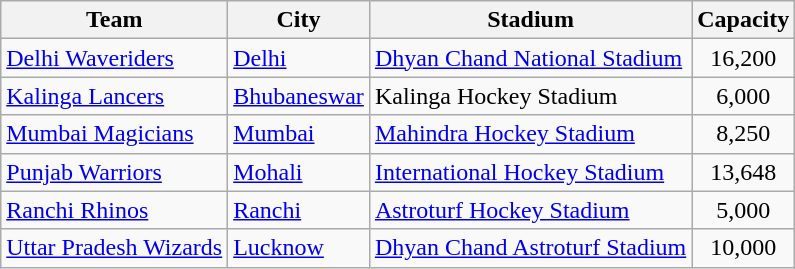<table class="wikitable sortable" style="text-align: left;">
<tr>
<th>Team</th>
<th>City</th>
<th>Stadium</th>
<th>Capacity</th>
</tr>
<tr>
<td><a href='#'>Delhi Waveriders</a></td>
<td><a href='#'>Delhi</a></td>
<td><a href='#'>Dhyan Chand National Stadium</a></td>
<td style="text-align:center;">16,200</td>
</tr>
<tr>
<td><a href='#'>Kalinga Lancers</a></td>
<td><a href='#'>Bhubaneswar</a></td>
<td>Kalinga Hockey Stadium</td>
<td style="text-align:center;">6,000</td>
</tr>
<tr>
<td><a href='#'>Mumbai Magicians</a></td>
<td><a href='#'>Mumbai</a></td>
<td><a href='#'>Mahindra Hockey Stadium</a></td>
<td style="text-align:center;">8,250</td>
</tr>
<tr>
<td><a href='#'>Punjab Warriors</a></td>
<td><a href='#'>Mohali</a></td>
<td><a href='#'>International Hockey Stadium</a></td>
<td style="text-align:center;">13,648</td>
</tr>
<tr>
<td><a href='#'>Ranchi Rhinos</a></td>
<td><a href='#'>Ranchi</a></td>
<td><a href='#'>Astroturf Hockey Stadium</a></td>
<td style="text-align:center;">5,000</td>
</tr>
<tr>
<td><a href='#'>Uttar Pradesh Wizards</a></td>
<td><a href='#'>Lucknow</a></td>
<td><a href='#'>Dhyan Chand Astroturf Stadium</a></td>
<td style="text-align:center;">10,000</td>
</tr>
</table>
